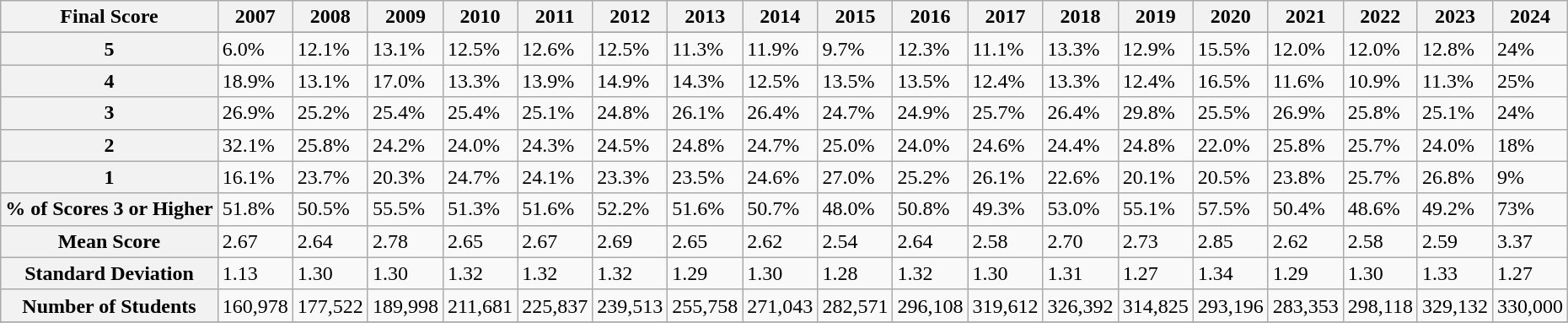<table class="wikitable">
<tr>
<th>Final Score</th>
<th>2007</th>
<th>2008</th>
<th>2009</th>
<th>2010</th>
<th>2011</th>
<th>2012</th>
<th>2013</th>
<th>2014</th>
<th>2015</th>
<th>2016</th>
<th>2017</th>
<th>2018</th>
<th>2019</th>
<th>2020</th>
<th>2021</th>
<th>2022</th>
<th>2023</th>
<th>2024</th>
</tr>
<tr>
</tr>
<tr>
</tr>
<tr>
<th>5</th>
<td>6.0%</td>
<td>12.1%</td>
<td>13.1%</td>
<td>12.5%</td>
<td>12.6%</td>
<td>12.5%</td>
<td>11.3%</td>
<td>11.9%</td>
<td>9.7%</td>
<td>12.3%</td>
<td>11.1%</td>
<td>13.3%</td>
<td>12.9%</td>
<td>15.5%</td>
<td>12.0%</td>
<td>12.0%</td>
<td>12.8%</td>
<td>24%</td>
</tr>
<tr>
<th>4</th>
<td>18.9%</td>
<td>13.1%</td>
<td>17.0%</td>
<td>13.3%</td>
<td>13.9%</td>
<td>14.9%</td>
<td>14.3%</td>
<td>12.5%</td>
<td>13.5%</td>
<td>13.5%</td>
<td>12.4%</td>
<td>13.3%</td>
<td>12.4%</td>
<td>16.5%</td>
<td>11.6%</td>
<td>10.9%</td>
<td>11.3%</td>
<td>25%</td>
</tr>
<tr>
<th>3</th>
<td>26.9%</td>
<td>25.2%</td>
<td>25.4%</td>
<td>25.4%</td>
<td>25.1%</td>
<td>24.8%</td>
<td>26.1%</td>
<td>26.4%</td>
<td>24.7%</td>
<td>24.9%</td>
<td>25.7%</td>
<td>26.4%</td>
<td>29.8%</td>
<td>25.5%</td>
<td>26.9%</td>
<td>25.8%</td>
<td>25.1%</td>
<td>24%</td>
</tr>
<tr>
<th>2</th>
<td>32.1%</td>
<td>25.8%</td>
<td>24.2%</td>
<td>24.0%</td>
<td>24.3%</td>
<td>24.5%</td>
<td>24.8%</td>
<td>24.7%</td>
<td>25.0%</td>
<td>24.0%</td>
<td>24.6%</td>
<td>24.4%</td>
<td>24.8%</td>
<td>22.0%</td>
<td>25.8%</td>
<td>25.7%</td>
<td>24.0%</td>
<td>18%</td>
</tr>
<tr>
<th>1</th>
<td>16.1%</td>
<td>23.7%</td>
<td>20.3%</td>
<td>24.7%</td>
<td>24.1%</td>
<td>23.3%</td>
<td>23.5%</td>
<td>24.6%</td>
<td>27.0%</td>
<td>25.2%</td>
<td>26.1%</td>
<td>22.6%</td>
<td>20.1%</td>
<td>20.5%</td>
<td>23.8%</td>
<td>25.7%</td>
<td>26.8%</td>
<td>9%</td>
</tr>
<tr>
<th>% of Scores 3 or Higher</th>
<td>51.8%</td>
<td>50.5%</td>
<td>55.5%</td>
<td>51.3%</td>
<td>51.6%</td>
<td>52.2%</td>
<td>51.6%</td>
<td>50.7%</td>
<td>48.0%</td>
<td>50.8%</td>
<td>49.3%</td>
<td>53.0%</td>
<td>55.1%</td>
<td>57.5%</td>
<td>50.4%</td>
<td>48.6%</td>
<td>49.2%</td>
<td>73%</td>
</tr>
<tr>
<th>Mean Score</th>
<td>2.67</td>
<td>2.64</td>
<td>2.78</td>
<td>2.65</td>
<td>2.67</td>
<td>2.69</td>
<td>2.65</td>
<td>2.62</td>
<td>2.54</td>
<td>2.64</td>
<td>2.58</td>
<td>2.70</td>
<td>2.73</td>
<td>2.85</td>
<td>2.62</td>
<td>2.58</td>
<td>2.59</td>
<td>3.37</td>
</tr>
<tr>
<th>Standard Deviation</th>
<td>1.13</td>
<td>1.30</td>
<td>1.30</td>
<td>1.32</td>
<td>1.32</td>
<td>1.32</td>
<td>1.29</td>
<td>1.30</td>
<td>1.28</td>
<td>1.32</td>
<td>1.30</td>
<td>1.31</td>
<td>1.27</td>
<td>1.34</td>
<td>1.29</td>
<td>1.30</td>
<td>1.33</td>
<td>1.27</td>
</tr>
<tr>
<th>Number of Students</th>
<td>160,978</td>
<td>177,522</td>
<td>189,998</td>
<td>211,681</td>
<td>225,837</td>
<td>239,513</td>
<td>255,758</td>
<td>271,043</td>
<td>282,571</td>
<td>296,108</td>
<td>319,612</td>
<td>326,392</td>
<td>314,825</td>
<td>293,196</td>
<td>283,353</td>
<td>298,118</td>
<td>329,132</td>
<td>330,000</td>
</tr>
<tr>
</tr>
</table>
